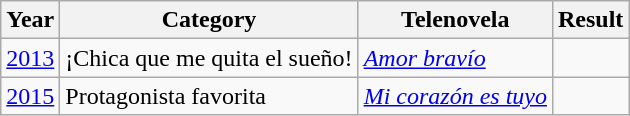<table class="wikitable">
<tr>
<th>Year</th>
<th>Category</th>
<th>Telenovela</th>
<th>Result</th>
</tr>
<tr>
<td><a href='#'>2013</a></td>
<td>¡Chica que me quita el sueño!</td>
<td><em><a href='#'>Amor bravío</a></em></td>
<td></td>
</tr>
<tr>
<td><a href='#'>2015</a></td>
<td>Protagonista favorita</td>
<td><em><a href='#'>Mi corazón es tuyo</a></em></td>
<td></td>
</tr>
</table>
